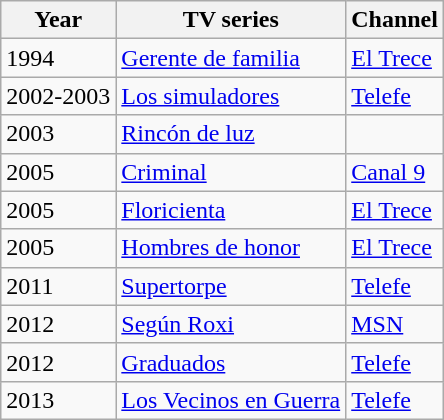<table class="wikitable">
<tr>
<th>Year</th>
<th>TV series</th>
<th>Channel</th>
</tr>
<tr>
<td>1994</td>
<td><a href='#'>Gerente de familia</a></td>
<td><a href='#'>El Trece</a></td>
</tr>
<tr>
<td>2002-2003</td>
<td><a href='#'>Los simuladores</a></td>
<td><a href='#'>Telefe</a></td>
</tr>
<tr>
<td>2003</td>
<td><a href='#'>Rincón de luz</a></td>
<td></td>
</tr>
<tr>
<td>2005</td>
<td><a href='#'>Criminal</a></td>
<td><a href='#'>Canal 9</a></td>
</tr>
<tr>
<td>2005</td>
<td><a href='#'>Floricienta</a></td>
<td><a href='#'>El Trece</a></td>
</tr>
<tr>
<td>2005</td>
<td><a href='#'>Hombres de honor</a></td>
<td><a href='#'>El Trece</a></td>
</tr>
<tr>
<td>2011</td>
<td><a href='#'>Supertorpe</a></td>
<td><a href='#'>Telefe</a></td>
</tr>
<tr>
<td>2012</td>
<td><a href='#'>Según Roxi</a></td>
<td><a href='#'>MSN</a></td>
</tr>
<tr>
<td>2012</td>
<td><a href='#'>Graduados</a></td>
<td><a href='#'>Telefe</a></td>
</tr>
<tr>
<td>2013</td>
<td><a href='#'>Los Vecinos en Guerra</a></td>
<td><a href='#'>Telefe</a></td>
</tr>
</table>
